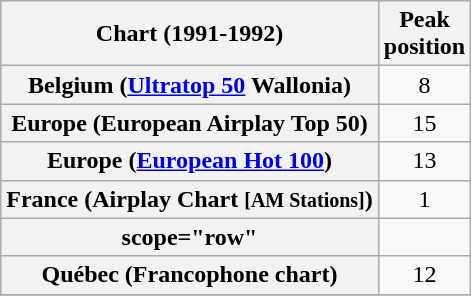<table class="wikitable sortable plainrowheaders">
<tr>
<th>Chart (1991-1992)</th>
<th>Peak<br>position</th>
</tr>
<tr>
<th scope="row">Belgium (<a href='#'>Ultratop 50</a> Wallonia)</th>
<td align="center">8</td>
</tr>
<tr>
<th scope="row">Europe (European Airplay Top 50)</th>
<td align="center">15</td>
</tr>
<tr>
<th scope="row">Europe (<a href='#'>European Hot 100</a>)</th>
<td align="center">13</td>
</tr>
<tr>
<th scope="row">France (Airplay Chart <small>[AM Stations]</small>)</th>
<td align="center">1</td>
</tr>
<tr>
<th>scope="row"</th>
</tr>
<tr>
<th scope="row">Québec (Francophone chart)</th>
<td align="center">12</td>
</tr>
<tr>
</tr>
</table>
